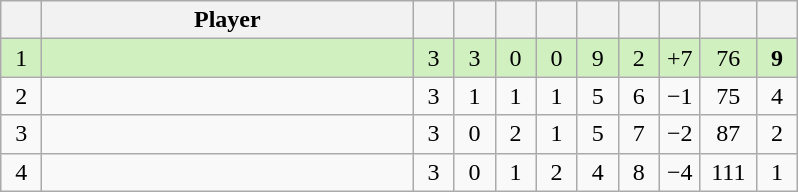<table class="wikitable" style="text-align:center; margin: 1em auto 1em auto, align:left">
<tr>
<th width=20></th>
<th width=240>Player</th>
<th width=20></th>
<th width=20></th>
<th width=20></th>
<th width=20></th>
<th width=20></th>
<th width=20></th>
<th width=20></th>
<th width=30></th>
<th width=20></th>
</tr>
<tr style="background:#D0F0C0;">
<td>1</td>
<td align=left></td>
<td>3</td>
<td>3</td>
<td>0</td>
<td>0</td>
<td>9</td>
<td>2</td>
<td>+7</td>
<td>76</td>
<td><strong>9</strong></td>
</tr>
<tr style=>
<td>2</td>
<td align=left></td>
<td>3</td>
<td>1</td>
<td>1</td>
<td>1</td>
<td>5</td>
<td>6</td>
<td>−1</td>
<td>75</td>
<td>4</td>
</tr>
<tr style=>
<td>3</td>
<td align=left></td>
<td>3</td>
<td>0</td>
<td>2</td>
<td>1</td>
<td>5</td>
<td>7</td>
<td>−2</td>
<td>87</td>
<td>2</td>
</tr>
<tr style=>
<td>4</td>
<td align=left></td>
<td>3</td>
<td>0</td>
<td>1</td>
<td>2</td>
<td>4</td>
<td>8</td>
<td>−4</td>
<td>111</td>
<td>1</td>
</tr>
</table>
